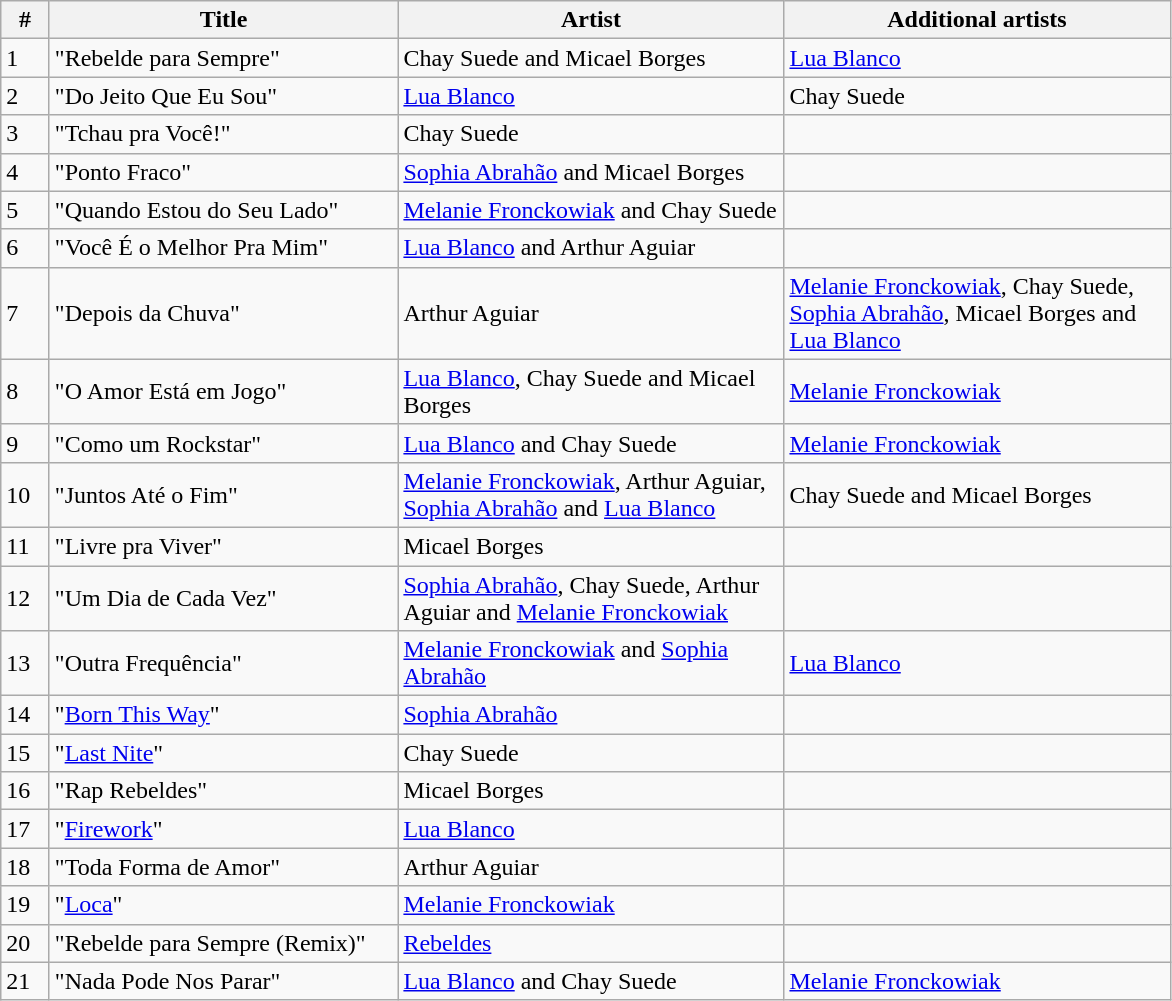<table class="wikitable" style="font-size: 100%">
<tr>
<th width="25" align="center">#</th>
<th width="225" align="center">Title</th>
<th width="250" align="center">Artist</th>
<th width="250" align="center">Additional artists</th>
</tr>
<tr>
<td>1</td>
<td rowspan="1">"Rebelde para Sempre"</td>
<td rowspan="1">Chay Suede and Micael Borges</td>
<td rowspan="1"><a href='#'>Lua Blanco</a></td>
</tr>
<tr>
<td>2</td>
<td rowspan="1">"Do Jeito Que Eu Sou"</td>
<td rowspan="1"><a href='#'>Lua Blanco</a></td>
<td rowspan="1">Chay Suede</td>
</tr>
<tr>
<td>3</td>
<td rowspan="1">"Tchau pra Você!"</td>
<td rowspan="1">Chay Suede</td>
<td rowspan="1"></td>
</tr>
<tr>
<td>4</td>
<td rowspan="1">"Ponto Fraco"</td>
<td rowspan="1"><a href='#'>Sophia Abrahão</a> and Micael Borges</td>
<td rowspan="1"></td>
</tr>
<tr>
<td>5</td>
<td rowspan="1">"Quando Estou do Seu Lado"</td>
<td rowspan="1"><a href='#'>Melanie Fronckowiak</a> and Chay Suede</td>
<td rowspan="1"></td>
</tr>
<tr>
<td>6</td>
<td rowspan="1">"Você É o Melhor Pra Mim"</td>
<td rowspan="1"><a href='#'>Lua Blanco</a> and Arthur Aguiar</td>
<td rowspan="1"></td>
</tr>
<tr>
<td>7</td>
<td rowspan="1">"Depois da Chuva"</td>
<td rowspan="1">Arthur Aguiar</td>
<td rowspan="1"><a href='#'>Melanie Fronckowiak</a>, Chay Suede, <a href='#'>Sophia Abrahão</a>, Micael Borges and <a href='#'>Lua Blanco</a></td>
</tr>
<tr>
<td>8</td>
<td rowspan="1">"O Amor Está em Jogo"</td>
<td rowspan="1"><a href='#'>Lua Blanco</a>, Chay Suede and Micael Borges</td>
<td rowspan="1"><a href='#'>Melanie Fronckowiak</a></td>
</tr>
<tr>
<td>9</td>
<td rowspan="1">"Como um Rockstar"</td>
<td rowspan="1"><a href='#'>Lua Blanco</a> and Chay Suede</td>
<td rowspan="1"><a href='#'>Melanie Fronckowiak</a></td>
</tr>
<tr>
<td>10</td>
<td rowspan="1">"Juntos Até o Fim"</td>
<td rowspan="1"><a href='#'>Melanie Fronckowiak</a>, Arthur Aguiar, <a href='#'>Sophia Abrahão</a> and <a href='#'>Lua Blanco</a></td>
<td rowspan="1">Chay Suede and Micael Borges</td>
</tr>
<tr>
<td>11</td>
<td rowspan="1">"Livre pra Viver"</td>
<td rowspan="1">Micael Borges</td>
<td rowspan="1"></td>
</tr>
<tr>
<td>12</td>
<td rowspan="1">"Um Dia de Cada Vez"</td>
<td rowspan="1"><a href='#'>Sophia Abrahão</a>, Chay Suede, Arthur Aguiar and <a href='#'>Melanie Fronckowiak</a></td>
<td rowspan="1"></td>
</tr>
<tr>
<td>13</td>
<td rowspan="1">"Outra Frequência"</td>
<td rowspan="1"><a href='#'>Melanie Fronckowiak</a> and <a href='#'>Sophia Abrahão</a></td>
<td rowspan="1"><a href='#'>Lua Blanco</a></td>
</tr>
<tr>
<td>14</td>
<td rowspan="1">"<a href='#'>Born This Way</a>"</td>
<td rowspan="1"><a href='#'>Sophia Abrahão</a></td>
<td rowspan="1"></td>
</tr>
<tr>
<td>15</td>
<td rowspan="1">"<a href='#'>Last Nite</a>"</td>
<td rowspan="1">Chay Suede</td>
<td rowspan="1"></td>
</tr>
<tr>
<td>16</td>
<td rowspan="1">"Rap Rebeldes"</td>
<td rowspan="1">Micael Borges</td>
<td rowspan="1"></td>
</tr>
<tr>
<td>17</td>
<td rowspan="1">"<a href='#'>Firework</a>"</td>
<td rowspan="1"><a href='#'>Lua Blanco</a></td>
<td rowspan="1"></td>
</tr>
<tr>
<td>18</td>
<td rowspan="1">"Toda Forma de Amor"</td>
<td rowspan="1">Arthur Aguiar</td>
<td rowspan="1"></td>
</tr>
<tr>
<td>19</td>
<td rowspan="1">"<a href='#'>Loca</a>"</td>
<td rowspan="1"><a href='#'>Melanie Fronckowiak</a></td>
<td rowspan="1"></td>
</tr>
<tr>
<td>20</td>
<td rowspan="1">"Rebelde para Sempre (Remix)"</td>
<td rowspan="1"><a href='#'>Rebeldes</a></td>
<td rowspan="1"></td>
</tr>
<tr>
<td>21</td>
<td rowspan="1">"Nada Pode Nos Parar"</td>
<td rowspan="1"><a href='#'>Lua Blanco</a> and Chay Suede</td>
<td rowspan="1"><a href='#'>Melanie Fronckowiak</a></td>
</tr>
</table>
